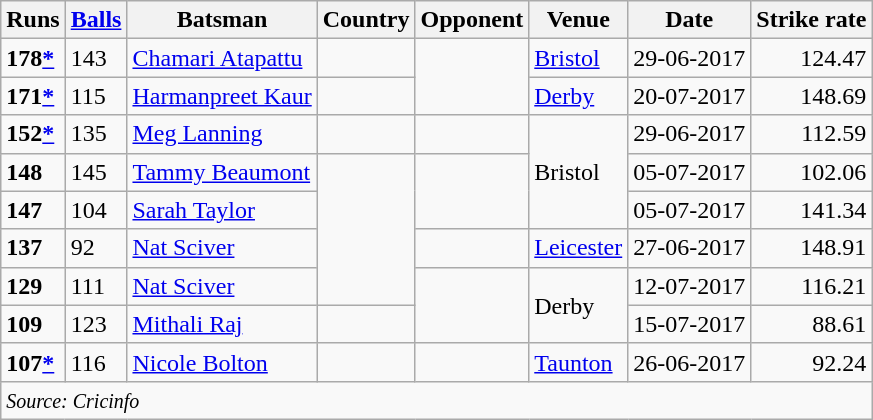<table class="wikitable">
<tr>
<th>Runs</th>
<th><a href='#'>Balls</a></th>
<th>Batsman</th>
<th>Country</th>
<th>Opponent</th>
<th>Venue</th>
<th>Date</th>
<th>Strike rate</th>
</tr>
<tr>
<td><strong>178<a href='#'>*</a></strong></td>
<td>143</td>
<td><a href='#'>Chamari Atapattu</a></td>
<td></td>
<td rowspan="2"></td>
<td><a href='#'>Bristol</a></td>
<td>29-06-2017</td>
<td align="right">124.47</td>
</tr>
<tr>
<td><strong>171<a href='#'>*</a></strong></td>
<td>115</td>
<td><a href='#'>Harmanpreet Kaur</a></td>
<td></td>
<td><a href='#'>Derby</a></td>
<td>20-07-2017</td>
<td align="right">148.69</td>
</tr>
<tr>
<td><strong>152<a href='#'>*</a></strong></td>
<td>135</td>
<td><a href='#'>Meg Lanning</a></td>
<td></td>
<td></td>
<td rowspan="3">Bristol</td>
<td>29-06-2017</td>
<td align="right">112.59</td>
</tr>
<tr>
<td><strong>148</strong></td>
<td>145</td>
<td><a href='#'>Tammy Beaumont</a></td>
<td rowspan="4"></td>
<td rowspan="2"></td>
<td>05-07-2017</td>
<td align="right">102.06</td>
</tr>
<tr>
<td><strong>147</strong></td>
<td>104</td>
<td><a href='#'>Sarah Taylor</a></td>
<td>05-07-2017</td>
<td align="right">141.34</td>
</tr>
<tr>
<td><strong>137</strong></td>
<td>92</td>
<td><a href='#'>Nat Sciver</a></td>
<td></td>
<td><a href='#'>Leicester</a></td>
<td>27-06-2017</td>
<td align="right">148.91</td>
</tr>
<tr>
<td><strong>129</strong></td>
<td>111</td>
<td><a href='#'>Nat Sciver</a></td>
<td rowspan="2"></td>
<td rowspan="2">Derby</td>
<td>12-07-2017</td>
<td align="right">116.21</td>
</tr>
<tr>
<td><strong>109</strong></td>
<td>123</td>
<td><a href='#'>Mithali Raj</a></td>
<td></td>
<td>15-07-2017</td>
<td align="right">88.61</td>
</tr>
<tr>
<td><strong>107<a href='#'>*</a></strong></td>
<td>116</td>
<td><a href='#'>Nicole Bolton</a></td>
<td></td>
<td></td>
<td><a href='#'>Taunton</a></td>
<td>26-06-2017</td>
<td align="right">92.24</td>
</tr>
<tr>
<td colspan="8"><small><em>Source: Cricinfo</em></small></td>
</tr>
</table>
